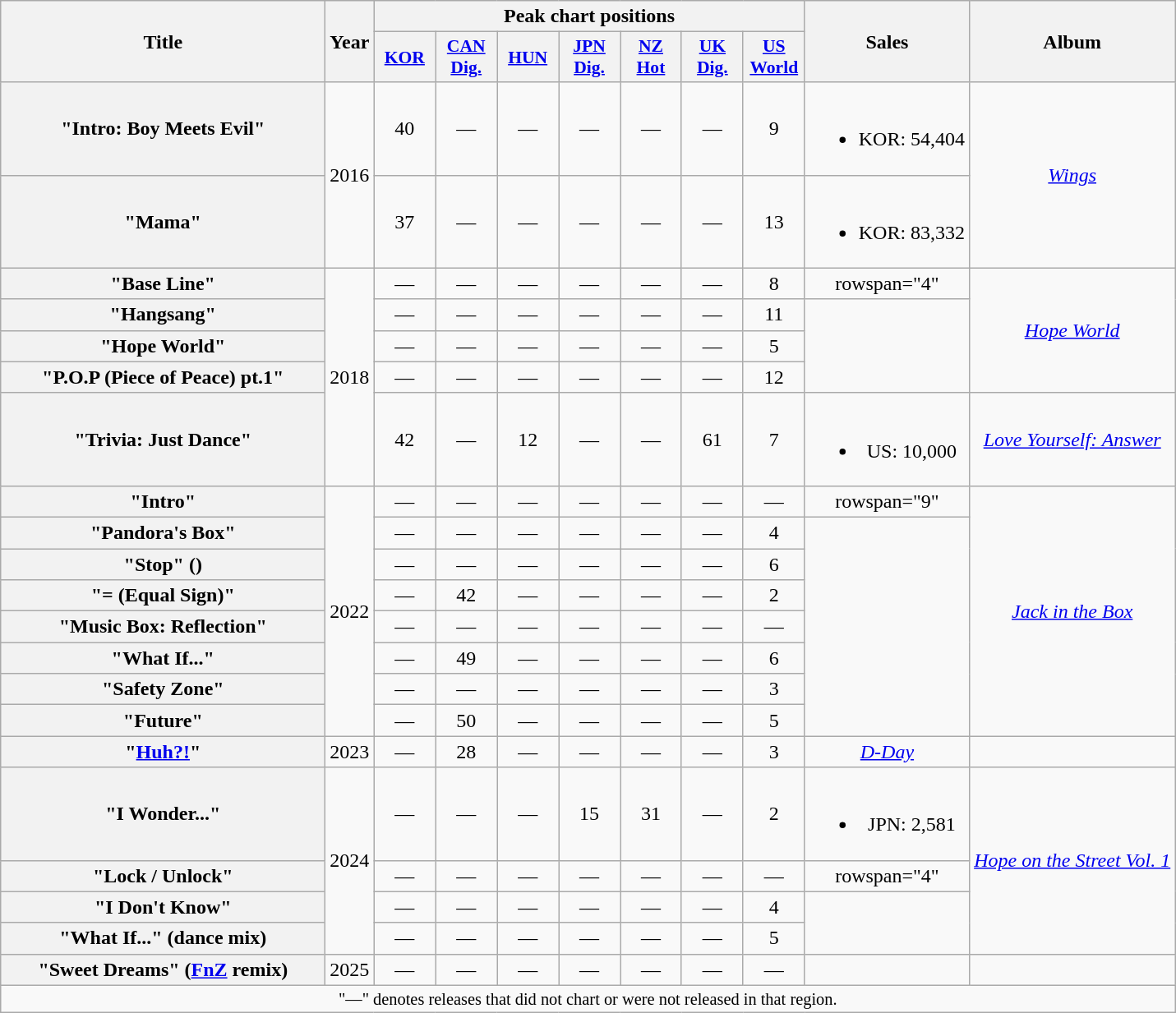<table class="wikitable plainrowheaders" style="text-align:center;">
<tr>
<th rowspan="2" style="width:16em;">Title</th>
<th scope="col" rowspan="2">Year</th>
<th scope="col" colspan="7">Peak chart positions</th>
<th scope="col" rowspan="2">Sales</th>
<th scope="col" rowspan="2">Album</th>
</tr>
<tr>
<th scope="col" style="width:3em;font-size:90%;"><a href='#'>KOR</a><br></th>
<th scope=col style="width:3em;font-size:90%;"><a href='#'>CAN<br>Dig.</a><br></th>
<th scope=col style="width:3em;font-size:90%;"><a href='#'>HUN</a><br></th>
<th scope="col" style="width:3em;font-size:90%;"><a href='#'>JPN<br>Dig.</a><br></th>
<th scope="col" style="width:3em;font-size:90%;"><a href='#'>NZ<br>Hot</a><br></th>
<th scope="col" style="width:3em;font-size:90%;"><a href='#'>UK<br>Dig.</a><br></th>
<th scope="col" style="width:3em;font-size:90%;"><a href='#'>US World</a><br></th>
</tr>
<tr>
<th scope="row">"Intro: Boy Meets Evil"</th>
<td rowspan="2">2016</td>
<td>40</td>
<td>—</td>
<td>—</td>
<td>—</td>
<td>—</td>
<td>—</td>
<td>9</td>
<td><br><ul><li>KOR: 54,404</li></ul></td>
<td rowspan="2"><em><a href='#'>Wings</a></em></td>
</tr>
<tr>
<th scope="row">"Mama"</th>
<td>37</td>
<td>—</td>
<td>—</td>
<td>—</td>
<td>—</td>
<td>—</td>
<td>13</td>
<td><br><ul><li>KOR: 83,332</li></ul></td>
</tr>
<tr>
<th scope="row">"Base Line"</th>
<td rowspan="5">2018</td>
<td>—</td>
<td>—</td>
<td>—</td>
<td>—</td>
<td>—</td>
<td>—</td>
<td>8</td>
<td>rowspan="4" </td>
<td rowspan="4"><em><a href='#'>Hope World</a></em></td>
</tr>
<tr>
<th scope="row">"Hangsang"<br></th>
<td>—</td>
<td>—</td>
<td>—</td>
<td>—</td>
<td>—</td>
<td>—</td>
<td>11</td>
</tr>
<tr>
<th scope="row">"Hope World"</th>
<td>—</td>
<td>—</td>
<td>—</td>
<td>—</td>
<td>—</td>
<td>—</td>
<td>5</td>
</tr>
<tr>
<th scope="row">"P.O.P (Piece of Peace) pt.1"</th>
<td>—</td>
<td>—</td>
<td>—</td>
<td>—</td>
<td>—</td>
<td>—</td>
<td>12</td>
</tr>
<tr>
<th scope="row">"Trivia: Just Dance"</th>
<td>42</td>
<td>—</td>
<td>12</td>
<td>—</td>
<td>—</td>
<td>61</td>
<td>7</td>
<td><br><ul><li>US: 10,000</li></ul></td>
<td><em><a href='#'>Love Yourself: Answer</a></em></td>
</tr>
<tr>
<th scope="row">"Intro"</th>
<td rowspan="8">2022</td>
<td>—</td>
<td>—</td>
<td>—</td>
<td>—</td>
<td>—</td>
<td>—</td>
<td>—</td>
<td>rowspan="9" </td>
<td rowspan="8"><em><a href='#'>Jack in the Box</a></em></td>
</tr>
<tr>
<th scope="row">"Pandora's Box"</th>
<td>—</td>
<td>—</td>
<td>—</td>
<td>—</td>
<td>—</td>
<td>—</td>
<td>4</td>
</tr>
<tr>
<th scope="row">"Stop" ()</th>
<td>—</td>
<td>—</td>
<td>—</td>
<td>—</td>
<td>—</td>
<td>—</td>
<td>6</td>
</tr>
<tr>
<th scope="row">"= (Equal Sign)"</th>
<td>—</td>
<td>42</td>
<td>—</td>
<td>—</td>
<td>—</td>
<td>—</td>
<td>2</td>
</tr>
<tr>
<th scope="row">"Music Box: Reflection"</th>
<td>—</td>
<td>—</td>
<td>—</td>
<td>—</td>
<td>—</td>
<td>—</td>
<td>—</td>
</tr>
<tr>
<th scope="row">"What If..."</th>
<td>—</td>
<td>49</td>
<td>—</td>
<td>—</td>
<td>—</td>
<td>—</td>
<td>6</td>
</tr>
<tr>
<th scope="row">"Safety Zone"</th>
<td>—</td>
<td>—</td>
<td>—</td>
<td>—</td>
<td>—</td>
<td>—</td>
<td>3</td>
</tr>
<tr>
<th scope="row">"Future"</th>
<td>—</td>
<td>50</td>
<td>—</td>
<td>—</td>
<td>—</td>
<td>—</td>
<td>5</td>
</tr>
<tr>
<th scope="row">"<a href='#'>Huh?!</a>"<br></th>
<td>2023</td>
<td>—</td>
<td>28</td>
<td>—</td>
<td>—</td>
<td>—</td>
<td>—</td>
<td>3</td>
<td><em><a href='#'>D-Day</a></em></td>
</tr>
<tr>
<th scope="row">"I Wonder..."<br></th>
<td rowspan="4">2024</td>
<td>—</td>
<td>—</td>
<td>—</td>
<td>15</td>
<td>31</td>
<td>—</td>
<td>2</td>
<td><br><ul><li>JPN: 2,581</li></ul></td>
<td rowspan="4"><em><a href='#'>Hope on the Street Vol. 1</a></em></td>
</tr>
<tr>
<th scope="row">"Lock / Unlock"<br></th>
<td>—</td>
<td>—</td>
<td>—</td>
<td>—</td>
<td>—</td>
<td>—</td>
<td>—</td>
<td>rowspan="4" </td>
</tr>
<tr>
<th scope="row">"I Don't Know"<br></th>
<td>—</td>
<td>—</td>
<td>—</td>
<td>—</td>
<td>—</td>
<td>—</td>
<td>4</td>
</tr>
<tr>
<th scope="row">"What If..." (dance mix)<br></th>
<td>—</td>
<td>—</td>
<td>—</td>
<td>—</td>
<td>—</td>
<td>—</td>
<td>5</td>
</tr>
<tr>
<th scope="row">"Sweet Dreams" (<a href='#'>FnZ</a> remix)<br></th>
<td>2025</td>
<td>—</td>
<td>—</td>
<td>—</td>
<td>—</td>
<td>—</td>
<td>—</td>
<td>—</td>
<td></td>
</tr>
<tr>
<td colspan="11" style="font-size:85%">"—" denotes releases that did not chart or were not released in that region.</td>
</tr>
</table>
